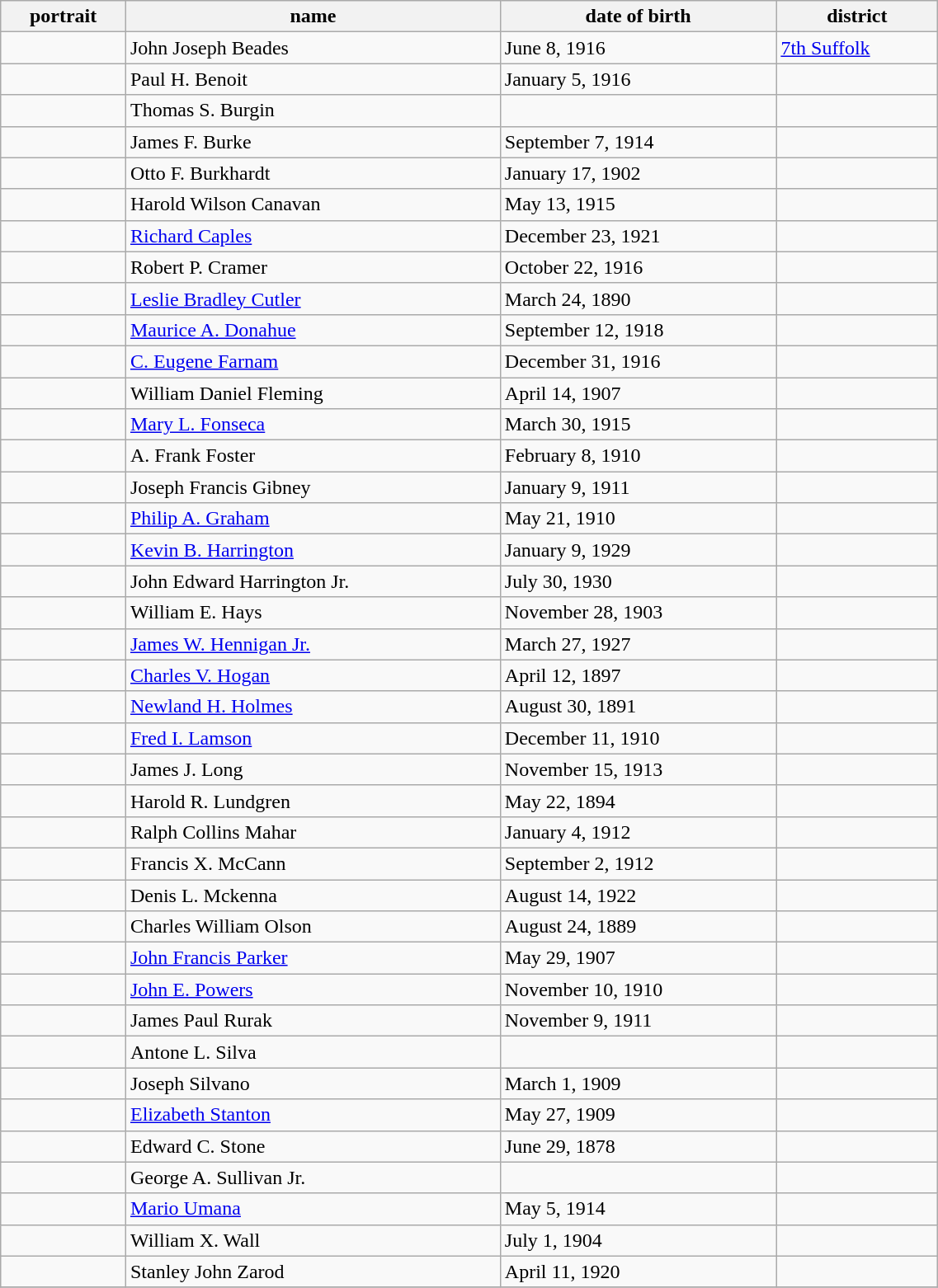<table class='wikitable sortable' style="width:60%">
<tr>
<th>portrait</th>
<th>name </th>
<th data-sort-type=date>date of birth </th>
<th>district </th>
</tr>
<tr>
<td></td>
<td>John Joseph Beades</td>
<td>June 8, 1916</td>
<td><a href='#'>7th Suffolk</a></td>
</tr>
<tr>
<td></td>
<td>Paul H. Benoit</td>
<td>January 5, 1916</td>
<td></td>
</tr>
<tr>
<td></td>
<td>Thomas S. Burgin</td>
<td></td>
<td></td>
</tr>
<tr>
<td></td>
<td>James F. Burke</td>
<td>September 7, 1914</td>
<td></td>
</tr>
<tr>
<td></td>
<td>Otto F. Burkhardt</td>
<td>January 17, 1902</td>
<td></td>
</tr>
<tr>
<td></td>
<td>Harold Wilson Canavan</td>
<td>May 13, 1915</td>
<td></td>
</tr>
<tr>
<td></td>
<td><a href='#'>Richard Caples</a></td>
<td>December 23, 1921</td>
<td></td>
</tr>
<tr>
<td></td>
<td>Robert P. Cramer</td>
<td>October 22, 1916</td>
<td></td>
</tr>
<tr>
<td></td>
<td><a href='#'>Leslie Bradley Cutler</a></td>
<td>March 24, 1890</td>
<td></td>
</tr>
<tr>
<td></td>
<td><a href='#'>Maurice A. Donahue</a></td>
<td>September 12, 1918</td>
<td></td>
</tr>
<tr>
<td></td>
<td><a href='#'>C. Eugene Farnam</a></td>
<td>December 31, 1916</td>
<td></td>
</tr>
<tr>
<td></td>
<td>William Daniel Fleming</td>
<td>April 14, 1907</td>
<td></td>
</tr>
<tr>
<td></td>
<td><a href='#'>Mary L. Fonseca</a></td>
<td>March 30, 1915</td>
<td></td>
</tr>
<tr>
<td></td>
<td>A. Frank Foster</td>
<td>February 8, 1910</td>
<td></td>
</tr>
<tr>
<td></td>
<td>Joseph Francis Gibney</td>
<td>January 9, 1911</td>
<td></td>
</tr>
<tr>
<td></td>
<td><a href='#'>Philip A. Graham</a></td>
<td>May 21, 1910</td>
<td></td>
</tr>
<tr>
<td></td>
<td><a href='#'>Kevin B. Harrington</a></td>
<td>January 9, 1929</td>
<td></td>
</tr>
<tr>
<td></td>
<td>John Edward Harrington Jr.</td>
<td>July 30, 1930</td>
<td></td>
</tr>
<tr>
<td></td>
<td>William E. Hays</td>
<td>November 28, 1903</td>
<td></td>
</tr>
<tr>
<td></td>
<td><a href='#'>James W. Hennigan Jr.</a></td>
<td>March 27, 1927</td>
<td></td>
</tr>
<tr>
<td></td>
<td><a href='#'>Charles V. Hogan</a></td>
<td>April 12, 1897</td>
<td></td>
</tr>
<tr>
<td></td>
<td><a href='#'>Newland H. Holmes</a></td>
<td>August 30, 1891</td>
<td></td>
</tr>
<tr>
<td></td>
<td><a href='#'>Fred I. Lamson</a></td>
<td>December 11, 1910</td>
<td></td>
</tr>
<tr>
<td></td>
<td>James J. Long</td>
<td>November 15, 1913</td>
<td></td>
</tr>
<tr>
<td></td>
<td>Harold R. Lundgren</td>
<td>May 22, 1894</td>
<td></td>
</tr>
<tr>
<td></td>
<td>Ralph Collins Mahar</td>
<td>January 4, 1912</td>
<td></td>
</tr>
<tr>
<td></td>
<td>Francis X. McCann</td>
<td>September 2, 1912</td>
<td></td>
</tr>
<tr>
<td></td>
<td>Denis L. Mckenna</td>
<td>August 14, 1922</td>
<td></td>
</tr>
<tr>
<td></td>
<td>Charles William Olson</td>
<td>August 24, 1889</td>
<td></td>
</tr>
<tr>
<td></td>
<td><a href='#'>John Francis Parker</a></td>
<td>May 29, 1907</td>
<td></td>
</tr>
<tr>
<td></td>
<td><a href='#'>John E. Powers</a></td>
<td>November 10, 1910</td>
<td></td>
</tr>
<tr>
<td></td>
<td>James Paul Rurak</td>
<td>November 9, 1911</td>
<td></td>
</tr>
<tr>
<td></td>
<td>Antone L. Silva</td>
<td></td>
<td></td>
</tr>
<tr>
<td></td>
<td>Joseph Silvano</td>
<td>March 1, 1909</td>
<td></td>
</tr>
<tr>
<td></td>
<td><a href='#'>Elizabeth Stanton</a></td>
<td>May 27, 1909</td>
<td></td>
</tr>
<tr>
<td></td>
<td>Edward C. Stone</td>
<td>June 29, 1878</td>
<td></td>
</tr>
<tr>
<td></td>
<td>George A. Sullivan Jr.</td>
<td></td>
<td></td>
</tr>
<tr>
<td></td>
<td><a href='#'>Mario Umana</a></td>
<td>May 5, 1914</td>
<td></td>
</tr>
<tr>
<td></td>
<td>William X. Wall</td>
<td>July 1, 1904</td>
<td></td>
</tr>
<tr>
<td></td>
<td>Stanley John Zarod</td>
<td>April 11, 1920</td>
<td></td>
</tr>
<tr>
</tr>
</table>
